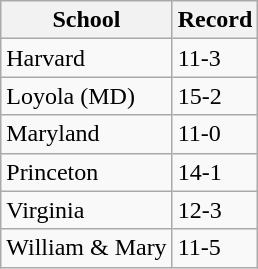<table class="wikitable sortable">
<tr>
<th>School</th>
<th>Record</th>
</tr>
<tr>
<td>Harvard</td>
<td>11-3</td>
</tr>
<tr>
<td>Loyola (MD)</td>
<td>15-2</td>
</tr>
<tr>
<td>Maryland</td>
<td>11-0</td>
</tr>
<tr>
<td>Princeton</td>
<td>14-1</td>
</tr>
<tr>
<td>Virginia</td>
<td>12-3</td>
</tr>
<tr>
<td>William & Mary</td>
<td>11-5</td>
</tr>
</table>
